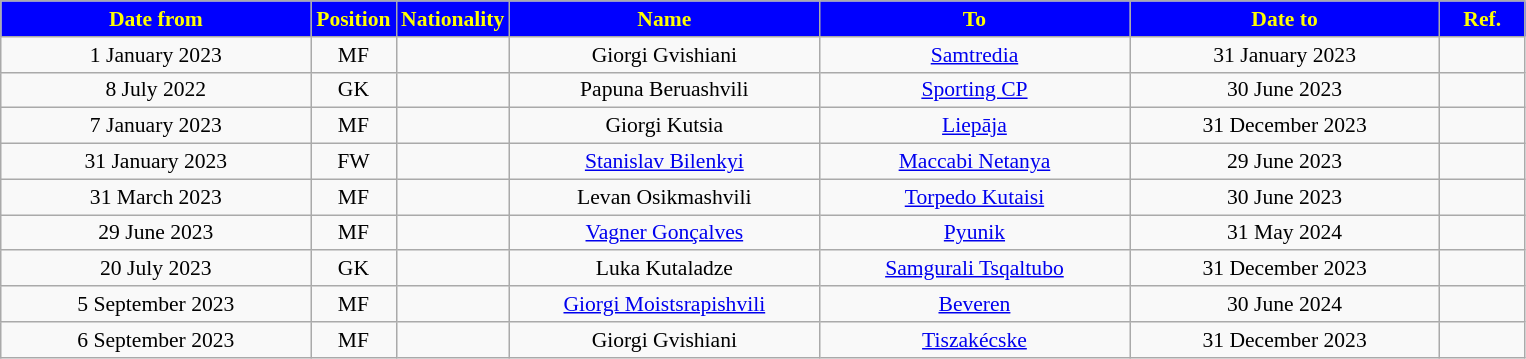<table class="wikitable" style="text-align:center; font-size:90%; ">
<tr>
<th style="background:#0000FF; color:#ffff00; width:200px;">Date from</th>
<th style="background:#0000FF; color:#ffff00; width:50px;">Position</th>
<th style="background:#0000FF; color:#ffff00; width:50px;">Nationality</th>
<th style="background:#0000FF; color:#ffff00; width:200px;">Name</th>
<th style="background:#0000FF; color:#ffff00; width:200px;">To</th>
<th style="background:#0000FF; color:#ffff00; width:200px;">Date to</th>
<th style="background:#0000FF; color:#ffff00; width:50px;">Ref.</th>
</tr>
<tr>
<td>1 January 2023</td>
<td>MF</td>
<td></td>
<td>Giorgi Gvishiani</td>
<td><a href='#'>Samtredia</a></td>
<td>31 January 2023</td>
<td></td>
</tr>
<tr>
<td>8 July 2022</td>
<td>GK</td>
<td></td>
<td>Papuna Beruashvili</td>
<td><a href='#'>Sporting CP</a></td>
<td>30 June 2023</td>
<td></td>
</tr>
<tr>
<td>7 January 2023</td>
<td>MF</td>
<td></td>
<td>Giorgi Kutsia</td>
<td><a href='#'>Liepāja</a></td>
<td>31 December 2023</td>
<td></td>
</tr>
<tr>
<td>31 January 2023</td>
<td>FW</td>
<td></td>
<td><a href='#'>Stanislav Bilenkyi</a></td>
<td><a href='#'>Maccabi Netanya</a></td>
<td>29 June 2023</td>
<td></td>
</tr>
<tr>
<td>31 March 2023</td>
<td>MF</td>
<td></td>
<td>Levan Osikmashvili</td>
<td><a href='#'>Torpedo Kutaisi</a></td>
<td>30 June 2023</td>
<td></td>
</tr>
<tr>
<td>29 June 2023</td>
<td>MF</td>
<td></td>
<td><a href='#'>Vagner Gonçalves</a></td>
<td><a href='#'>Pyunik</a></td>
<td>31 May 2024</td>
<td></td>
</tr>
<tr>
<td>20 July 2023</td>
<td>GK</td>
<td></td>
<td>Luka Kutaladze</td>
<td><a href='#'>Samgurali Tsqaltubo</a></td>
<td>31 December 2023</td>
<td></td>
</tr>
<tr>
<td>5 September 2023</td>
<td>MF</td>
<td></td>
<td><a href='#'>Giorgi Moistsrapishvili</a></td>
<td><a href='#'>Beveren</a></td>
<td>30 June 2024</td>
<td></td>
</tr>
<tr>
<td>6 September 2023</td>
<td>MF</td>
<td></td>
<td>Giorgi Gvishiani</td>
<td><a href='#'>Tiszakécske</a></td>
<td>31 December 2023</td>
<td></td>
</tr>
</table>
